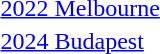<table>
<tr>
<td><a href='#'>2022 Melbourne</a></td>
<td></td>
<td></td>
<td></td>
</tr>
<tr>
<td><a href='#'>2024 Budapest</a></td>
<td></td>
<td></td>
<td></td>
</tr>
<tr>
</tr>
</table>
